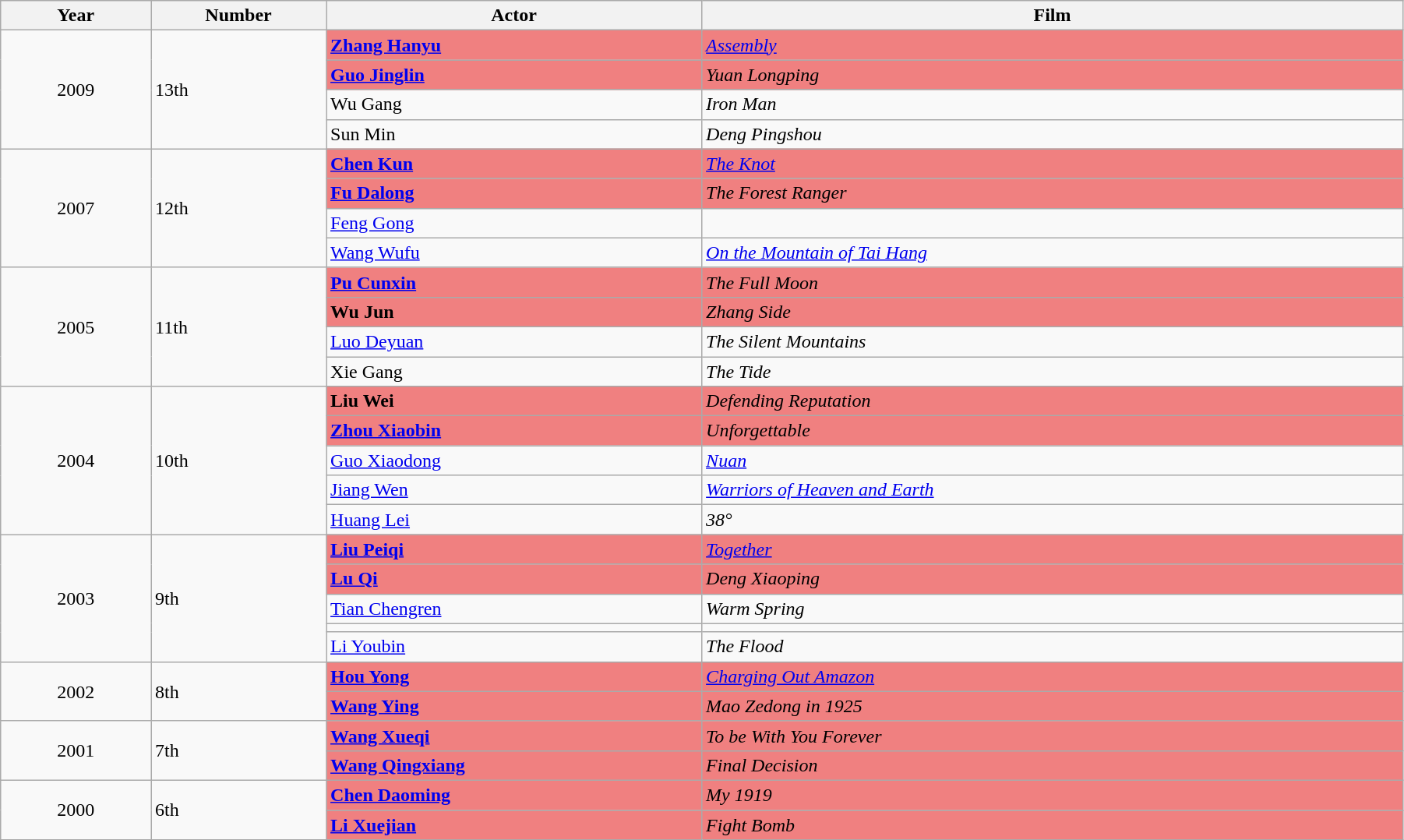<table class="wikitable" width="95%" align="center">
<tr>
<th width="6%">Year</th>
<th width="7%">Number</th>
<th width="15%">Actor</th>
<th width="28%">Film</th>
</tr>
<tr>
<td rowspan="4" style="text-align:center;">2009</td>
<td rowspan="4">13th</td>
<td style="background:#F08080;"><strong><a href='#'>Zhang Hanyu</a></strong></td>
<td style="background:#F08080;"><em><a href='#'>Assembly</a></em></td>
</tr>
<tr>
<td style="background:#F08080;"><strong><a href='#'>Guo Jinglin</a></strong></td>
<td style="background:#F08080;"><em>Yuan Longping</em></td>
</tr>
<tr>
<td>Wu Gang</td>
<td><em>Iron Man</em></td>
</tr>
<tr>
<td>Sun Min</td>
<td><em>Deng Pingshou</em></td>
</tr>
<tr>
<td rowspan="4" style="text-align:center;">2007</td>
<td rowspan="4">12th</td>
<td style="background:#F08080;"><strong><a href='#'>Chen Kun</a></strong></td>
<td style="background:#F08080;"><em><a href='#'>The Knot</a></em></td>
</tr>
<tr>
<td style="background:#F08080;"><strong><a href='#'>Fu Dalong</a></strong></td>
<td style="background:#F08080;"><em>The Forest Ranger</em></td>
</tr>
<tr>
<td><a href='#'>Feng Gong</a></td>
<td></td>
</tr>
<tr>
<td><a href='#'>Wang Wufu</a></td>
<td><em><a href='#'>On the Mountain of Tai Hang</a></em></td>
</tr>
<tr>
<td rowspan="4" style="text-align:center;">2005</td>
<td rowspan="4">11th</td>
<td style="background:#F08080;"><strong><a href='#'>Pu Cunxin</a></strong></td>
<td style="background:#F08080;"><em>The Full Moon</em></td>
</tr>
<tr>
<td style="background:#F08080;"><strong>Wu Jun</strong></td>
<td style="background:#F08080;"><em>Zhang Side</em></td>
</tr>
<tr>
<td><a href='#'>Luo Deyuan</a></td>
<td><em>The Silent Mountains</em></td>
</tr>
<tr>
<td>Xie Gang</td>
<td><em>The Tide</em></td>
</tr>
<tr>
<td rowspan="5" style="text-align:center;">2004</td>
<td rowspan="5">10th</td>
<td style="background:#F08080;"><strong>Liu Wei</strong></td>
<td style="background:#F08080;"><em>Defending Reputation</em></td>
</tr>
<tr>
<td style="background:#F08080;"><strong><a href='#'>Zhou Xiaobin</a></strong></td>
<td style="background:#F08080;"><em>Unforgettable</em></td>
</tr>
<tr>
<td><a href='#'>Guo Xiaodong</a></td>
<td><em><a href='#'>Nuan</a></em></td>
</tr>
<tr>
<td><a href='#'>Jiang Wen</a></td>
<td><em><a href='#'>Warriors of Heaven and Earth</a></em></td>
</tr>
<tr>
<td><a href='#'>Huang Lei</a></td>
<td><em>38°</em></td>
</tr>
<tr>
<td rowspan="5" style="text-align:center;">2003</td>
<td rowspan="5">9th</td>
<td style="background:#F08080;"><strong><a href='#'>Liu Peiqi</a></strong></td>
<td style="background:#F08080;"><em><a href='#'>Together</a></em></td>
</tr>
<tr>
<td style="background:#F08080;"><strong><a href='#'>Lu Qi</a></strong></td>
<td style="background:#F08080;"><em>Deng Xiaoping</em></td>
</tr>
<tr>
<td><a href='#'>Tian Chengren</a></td>
<td><em>Warm Spring</em></td>
</tr>
<tr>
<td></td>
<td></td>
</tr>
<tr>
<td><a href='#'>Li Youbin</a></td>
<td><em>The Flood</em></td>
</tr>
<tr>
<td rowspan="2" style="text-align:center;">2002</td>
<td rowspan="2">8th</td>
<td style="background:#F08080;"><strong><a href='#'>Hou Yong</a></strong></td>
<td style="background:#F08080;"><em><a href='#'>Charging Out Amazon</a></em></td>
</tr>
<tr>
<td style="background:#F08080;"><strong><a href='#'>Wang Ying</a></strong></td>
<td style="background:#F08080;"><em>Mao Zedong in 1925</em></td>
</tr>
<tr>
<td rowspan="2" style="text-align:center;">2001</td>
<td rowspan="2">7th</td>
<td style="background:#F08080;"><strong><a href='#'>Wang Xueqi</a></strong></td>
<td style="background:#F08080;"><em>To be With You Forever</em></td>
</tr>
<tr>
<td style="background:#F08080;"><strong><a href='#'>Wang Qingxiang</a></strong></td>
<td style="background:#F08080;"><em>Final Decision</em></td>
</tr>
<tr>
<td rowspan="10" style="text-align:center;">2000</td>
<td rowspan="10">6th</td>
<td style="background:#F08080;"><strong><a href='#'>Chen Daoming</a></strong></td>
<td style="background:#F08080;"><em>My 1919</em></td>
</tr>
<tr>
<td style="background:#F08080;"><strong><a href='#'>Li Xuejian</a></strong></td>
<td style="background:#F08080;"><em>Fight Bomb</em></td>
</tr>
</table>
